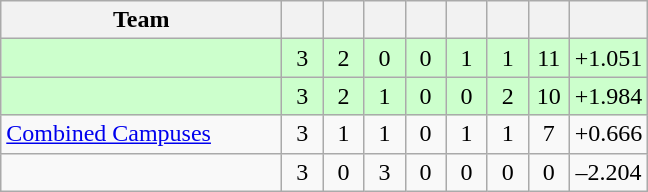<table class="wikitable" style="text-align:center">
<tr>
<th width=180>Team</th>
<th width=20></th>
<th width=20></th>
<th width=20></th>
<th width=20></th>
<th width=20></th>
<th width=20></th>
<th width=20></th>
<th width=45></th>
</tr>
<tr style="background:#cfc">
<td align="left"></td>
<td>3</td>
<td>2</td>
<td>0</td>
<td>0</td>
<td>1</td>
<td>1</td>
<td>11</td>
<td>+1.051</td>
</tr>
<tr style="background:#cfc">
<td align="left"></td>
<td>3</td>
<td>2</td>
<td>1</td>
<td>0</td>
<td>0</td>
<td>2</td>
<td>10</td>
<td>+1.984</td>
</tr>
<tr>
<td align="left"> <a href='#'>Combined Campuses</a></td>
<td>3</td>
<td>1</td>
<td>1</td>
<td>0</td>
<td>1</td>
<td>1</td>
<td>7</td>
<td>+0.666</td>
</tr>
<tr>
<td align="left"></td>
<td>3</td>
<td>0</td>
<td>3</td>
<td>0</td>
<td>0</td>
<td>0</td>
<td>0</td>
<td>–2.204</td>
</tr>
</table>
